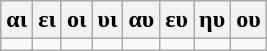<table class="wikitable" style="text-align:center">
<tr>
<th>αι</th>
<th>ει</th>
<th>οι</th>
<th>υι</th>
<th>αυ</th>
<th>ευ</th>
<th>ηυ</th>
<th>ου</th>
</tr>
<tr>
<td></td>
<td></td>
<td></td>
<td></td>
<td></td>
<td></td>
<td></td>
<td></td>
</tr>
</table>
